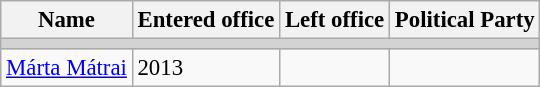<table class="wikitable" style="font-size:95%">
<tr>
<th>Name</th>
<th>Entered office</th>
<th>Left office</th>
<th>Political Party</th>
</tr>
<tr>
<th colspan="5" style="background-color: lightgrey;"></th>
</tr>
<tr>
<td><a href='#'>Márta Mátrai</a></td>
<td>2013</td>
<td></td>
<td></td>
</tr>
</table>
